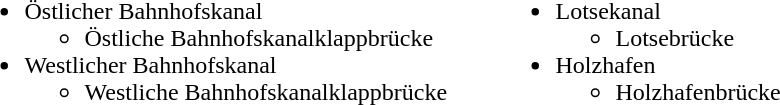<table>
<tr>
<td width="350px" valign=top><br><ul><li>Östlicher Bahnhofskanal<ul><li>Östliche Bahnhofskanalklappbrücke</li></ul></li><li>Westlicher Bahnhofskanal<ul><li>Westliche Bahnhofskanalklappbrücke</li></ul></li></ul></td>
<td width="350px" valign=top><br><ul><li>Lotsekanal<ul><li>Lotsebrücke</li></ul></li><li>Holzhafen<ul><li>Holzhafenbrücke</li></ul></li></ul></td>
</tr>
</table>
